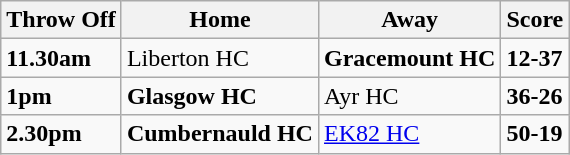<table class="wikitable">
<tr>
<th><strong>Throw Off</strong></th>
<th><strong>Home</strong></th>
<th><strong>Away</strong></th>
<th><strong>Score</strong></th>
</tr>
<tr>
<td><strong>11.30am</strong></td>
<td>Liberton HC</td>
<td><strong>Gracemount HC</strong></td>
<td><strong>12-37</strong></td>
</tr>
<tr>
<td><strong>1pm</strong></td>
<td><strong>Glasgow HC</strong></td>
<td>Ayr HC</td>
<td><strong>36-26</strong></td>
</tr>
<tr>
<td><strong>2.30pm</strong></td>
<td><strong>Cumbernauld HC</strong></td>
<td><a href='#'>EK82 HC</a></td>
<td><strong>50-19</strong></td>
</tr>
</table>
